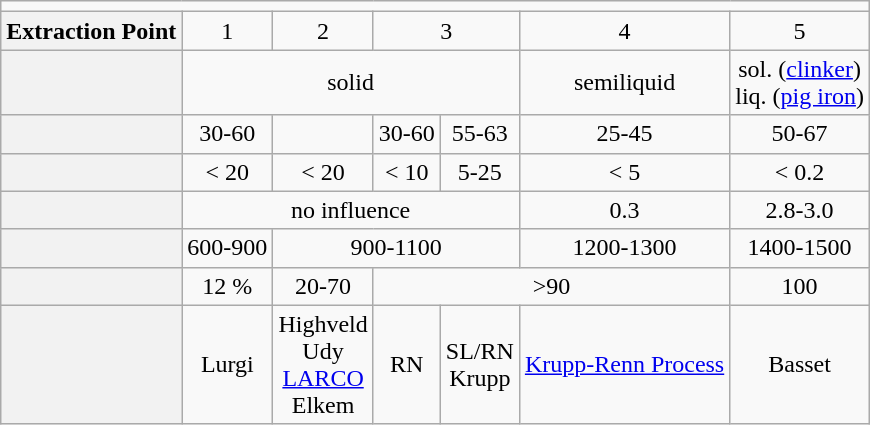<table class="wikitable center" style="text-align:center">
<tr>
<td colspan="7"></td>
</tr>
<tr>
<th style="text-align:left;">Extraction Point</th>
<td>1</td>
<td>2</td>
<td colspan=2>3</td>
<td>4</td>
<td>5</td>
</tr>
<tr>
<th style="text-align:left;"></th>
<td colspan="4">solid</td>
<td>semiliquid</td>
<td>sol. (<a href='#'>clinker</a>)<br>liq. (<a href='#'>pig iron</a>)</td>
</tr>
<tr>
<th style="text-align:left"></th>
<td>30-60</td>
<td></td>
<td>30-60</td>
<td>55-63</td>
<td>25-45</td>
<td>50-67</td>
</tr>
<tr>
<th style="text-align:left"></th>
<td>< 20</td>
<td>< 20</td>
<td>< 10</td>
<td>5-25</td>
<td>< 5</td>
<td>< 0.2</td>
</tr>
<tr>
<th style="text-align:left"></th>
<td colspan="4">no influence</td>
<td>0.3</td>
<td>2.8-3.0</td>
</tr>
<tr>
<th style="text-align:left"></th>
<td>600-900</td>
<td colspan="3">900-1100</td>
<td>1200-1300</td>
<td>1400-1500</td>
</tr>
<tr>
<th style="text-align:left"></th>
<td>12 %</td>
<td>20-70</td>
<td colspan="3">>90</td>
<td>100</td>
</tr>
<tr>
<th style="text-align:left"></th>
<td>Lurgi</td>
<td>Highveld<br>Udy<br><a href='#'>LARCO</a><br>Elkem</td>
<td>RN</td>
<td>SL/RN<br>Krupp</td>
<td><a href='#'>Krupp-Renn Process</a></td>
<td>Basset</td>
</tr>
</table>
